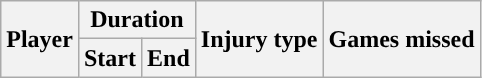<table class="wikitable sortable collapsible collapsed" style="text-align:center;">
<tr>
<th rowspan="2">Player</th>
<th colspan="2">Duration</th>
<th rowspan="2">Injury type</th>
<th rowspan="2">Games missed</th>
</tr>
<tr>
<th>Start</th>
<th>End<br></th>
</tr>
</table>
